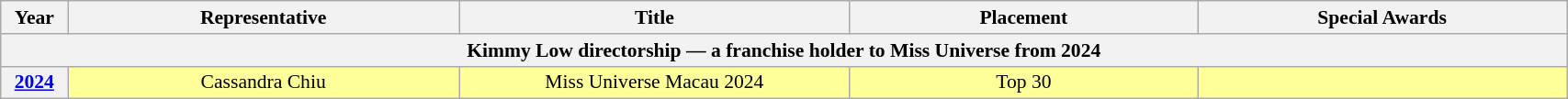<table class="wikitable" style="text-align:center; font-size:90%; line-height:17px; width:90%;">
<tr>
<th style="width:03%;" scope="col">Year</th>
<th style="width:18%;" scope="col">Representative</th>
<th style="width:18%;" scope="col">Title</th>
<th style="width:16%;" scope="col">Placement</th>
<th style="width:17%;" scope="col">Special Awards</th>
</tr>
<tr>
<th colspan="6">Kimmy Low directorship — a franchise holder to Miss Universe from 2024</th>
</tr>
<tr style="background-color:#FFFF99; ">
<th><a href='#'>2024</a></th>
<td>Cassandra Chiu</td>
<td>Miss Universe Macau 2024</td>
<td>Top 30</td>
<td></td>
</tr>
</table>
